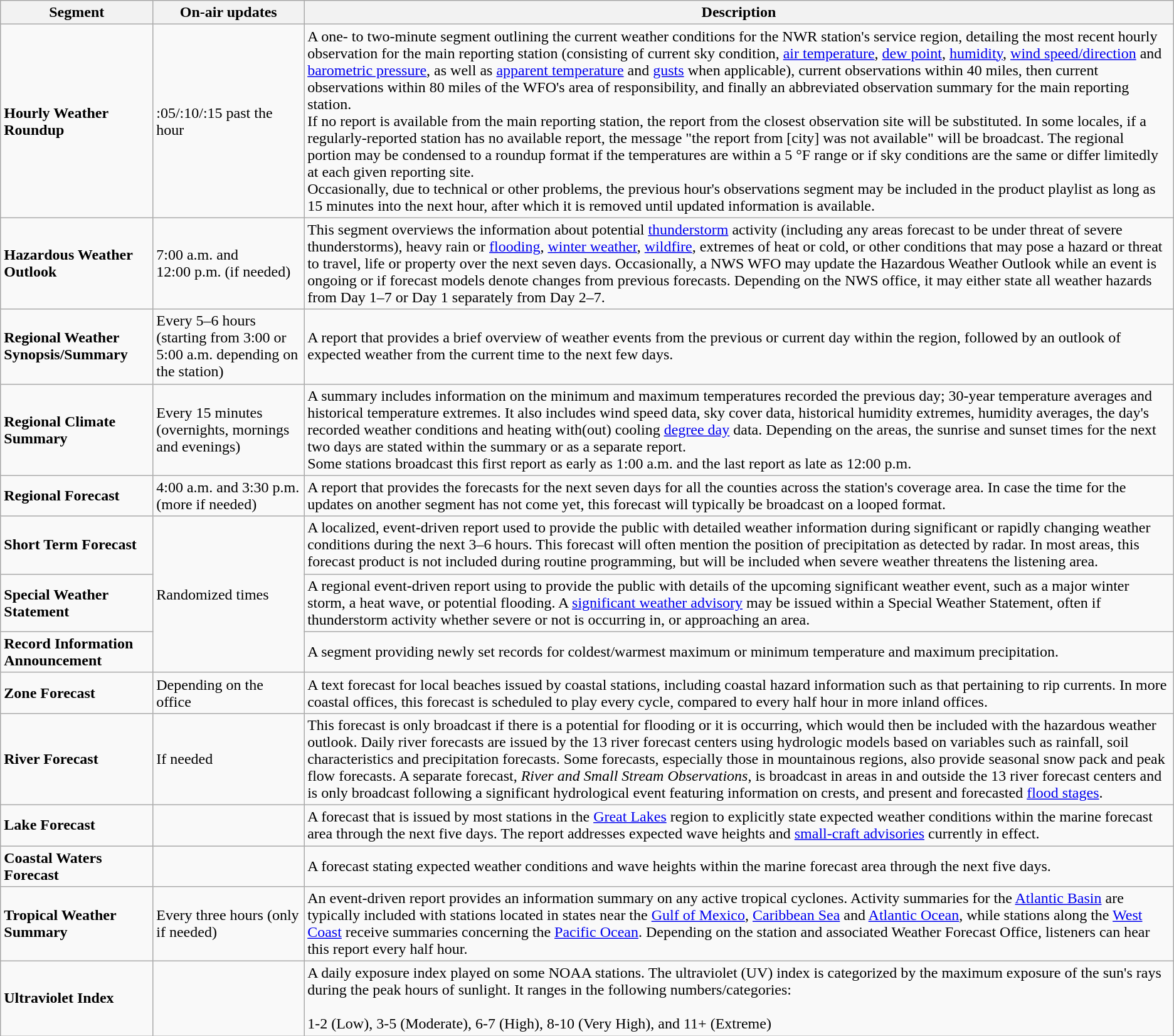<table class="wikitable">
<tr>
<th>Segment</th>
<th>On-air updates</th>
<th>Description</th>
</tr>
<tr>
<td><strong>Hourly Weather Roundup</strong></td>
<td>:05/:10/:15 past the hour</td>
<td>A one- to two-minute segment outlining the current weather conditions for the NWR station's service region, detailing the most recent hourly observation for the main reporting station (consisting of current sky condition, <a href='#'>air temperature</a>, <a href='#'>dew point</a>, <a href='#'>humidity</a>, <a href='#'>wind speed/direction</a> and <a href='#'>barometric pressure</a>, as well as <a href='#'>apparent temperature</a> and <a href='#'>gusts</a> when applicable), current observations within 40 miles, then current observations within 80 miles of the WFO's area of responsibility, and finally an abbreviated observation summary for the main reporting station.<br>If no report is available from the main reporting station, the report from the closest observation site will be substituted. In some locales, if a regularly-reported station has no available report, the message "the report from [city] was not available" will be broadcast. The regional portion may be condensed to a roundup format if the temperatures are within a 5 °F range or if sky conditions are the same or differ limitedly at each given reporting site.<br>Occasionally, due to technical or other problems, the previous hour's observations segment may be included in the product playlist as long as 15 minutes into the next hour, after which it is removed until updated information is available.</td>
</tr>
<tr>
<td><strong>Hazardous Weather Outlook</strong></td>
<td>7:00 a.m. and 12:00 p.m. (if needed)</td>
<td>This segment overviews the information about potential <a href='#'>thunderstorm</a> activity (including any areas forecast to be under threat of severe thunderstorms), heavy rain or <a href='#'>flooding</a>, <a href='#'>winter weather</a>, <a href='#'>wildfire</a>, extremes of heat or cold, or other conditions that may pose a hazard or threat to travel, life or property over the next seven days. Occasionally, a NWS WFO may update the Hazardous Weather Outlook while an event is ongoing or if forecast models denote changes from previous forecasts. Depending on the NWS office, it may either state all weather hazards from Day 1–7 or Day 1 separately from Day 2–7.</td>
</tr>
<tr>
<td><strong>Regional Weather Synopsis/Summary</strong></td>
<td>Every 5–6 hours (starting from 3:00 or 5:00 a.m. depending on the station)</td>
<td>A report that provides a brief overview of weather events from the previous or current day within the region, followed by an outlook of expected weather from the current time to the next few days.</td>
</tr>
<tr>
<td><strong>Regional Climate Summary</strong></td>
<td>Every 15 minutes (overnights, mornings and evenings)</td>
<td>A summary includes information on the minimum and maximum temperatures recorded the previous day; 30-year temperature averages and historical temperature extremes. It also includes wind speed data, sky cover data, historical humidity extremes, humidity averages, the day's recorded weather conditions and heating with(out) cooling <a href='#'>degree day</a> data. Depending on the areas, the sunrise and sunset times for the next two days are stated within the summary or as a separate report.<br>Some stations broadcast this first report as early as 1:00 a.m. and the last report as late as 12:00 p.m.</td>
</tr>
<tr>
<td><strong>Regional Forecast</strong></td>
<td>4:00 a.m. and 3:30 p.m. (more if needed)</td>
<td>A report that provides the forecasts for the next seven days for all the counties across the station's coverage area. In case the time for the updates on another segment has not come yet, this forecast will typically be broadcast on a looped format.</td>
</tr>
<tr>
<td><strong>Short Term Forecast</strong></td>
<td rowspan="3">Randomized times</td>
<td>A localized, event-driven report used to provide the public with detailed weather information during significant or rapidly changing weather conditions during the next 3–6 hours. This forecast will often mention the position of precipitation as detected by radar. In most areas, this forecast product is not included during routine programming, but will be included when severe weather threatens the listening area.</td>
</tr>
<tr>
<td><strong>Special Weather Statement</strong></td>
<td>A regional event-driven report using to provide the public with details of the upcoming significant weather event, such as a major winter storm, a heat wave, or potential flooding. A <a href='#'>significant weather advisory</a> may be issued within a Special Weather Statement, often if thunderstorm activity whether severe or not is occurring in, or approaching an area.</td>
</tr>
<tr>
<td><strong>Record Information Announcement</strong></td>
<td>A segment providing newly set records for coldest/warmest maximum or minimum temperature and maximum precipitation.</td>
</tr>
<tr>
<td><strong>Zone Forecast</strong></td>
<td>Depending on the office</td>
<td>A text forecast for local beaches issued by coastal stations, including coastal hazard information such as that pertaining to rip currents. In more coastal offices, this forecast is scheduled to play every cycle, compared to every half hour in more inland offices.</td>
</tr>
<tr>
<td><strong>River Forecast</strong></td>
<td>If needed</td>
<td>This forecast is only broadcast if there is a potential for flooding or it is occurring, which would then be included with the hazardous weather outlook. Daily river forecasts are issued by the 13 river forecast centers using hydrologic models based on variables such as rainfall, soil characteristics and precipitation forecasts. Some forecasts, especially those in mountainous regions, also provide seasonal snow pack and peak flow forecasts. A separate forecast, <em>River and Small Stream Observations</em>, is broadcast in areas in and outside the 13 river forecast centers and is only broadcast following a significant hydrological event featuring information on crests, and present and forecasted <a href='#'>flood stages</a>.</td>
</tr>
<tr>
<td><strong>Lake Forecast</strong></td>
<td></td>
<td>A forecast that is issued by most stations in the <a href='#'>Great Lakes</a> region to explicitly state expected weather conditions within the marine forecast area through the next five days. The report addresses expected wave heights and <a href='#'>small-craft advisories</a> currently in effect.</td>
</tr>
<tr>
<td><strong>Coastal Waters Forecast</strong></td>
<td></td>
<td>A forecast stating expected weather conditions and wave heights within the marine forecast area through the next five days.</td>
</tr>
<tr>
<td><strong>Tropical Weather Summary</strong></td>
<td>Every three hours (only if needed)</td>
<td>An event-driven report provides an information summary on any active tropical cyclones. Activity summaries for the <a href='#'>Atlantic Basin</a> are typically included with stations located in states near the <a href='#'>Gulf of Mexico</a>, <a href='#'>Caribbean Sea</a> and <a href='#'>Atlantic Ocean</a>, while stations along the <a href='#'>West Coast</a> receive summaries concerning the <a href='#'>Pacific Ocean</a>. Depending on the station and associated Weather Forecast Office, listeners can hear this report every half hour.</td>
</tr>
<tr>
<td><strong>Ultraviolet Index</strong></td>
<td></td>
<td>A daily exposure index played on some NOAA stations. The ultraviolet (UV) index is categorized by the maximum exposure of the sun's rays during the peak hours of sunlight. It ranges in the following numbers/categories:<br><br>1-2 (Low), 3-5 (Moderate), 6-7 (High), 8-10 (Very High), and 11+ (Extreme)</td>
</tr>
</table>
